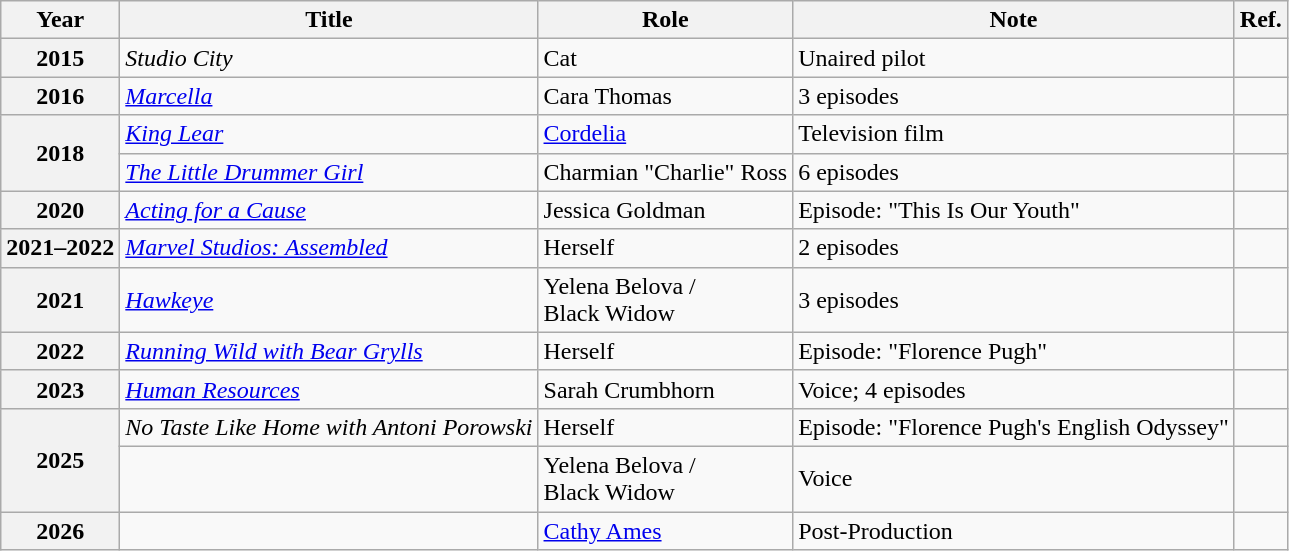<table class="wikitable plainrowheaders sortable">
<tr>
<th scope="col">Year</th>
<th scope="col">Title</th>
<th scope="col">Role</th>
<th scope="col">Note</th>
<th scope="col" class="unsortable">Ref.</th>
</tr>
<tr>
<th scope="row">2015</th>
<td><em>Studio City</em></td>
<td>Cat</td>
<td>Unaired pilot</td>
<td></td>
</tr>
<tr>
<th scope="row">2016</th>
<td><em><a href='#'>Marcella</a></em></td>
<td>Cara Thomas</td>
<td>3 episodes</td>
<td></td>
</tr>
<tr>
<th rowspan="2" scope="row">2018</th>
<td><em><a href='#'>King Lear</a></em></td>
<td><a href='#'>Cordelia</a></td>
<td>Television film</td>
<td></td>
</tr>
<tr>
<td><em><a href='#'>The Little Drummer Girl</a></em></td>
<td>Charmian "Charlie" Ross</td>
<td>6 episodes</td>
<td></td>
</tr>
<tr>
<th scope="row">2020</th>
<td><em><a href='#'>Acting for a Cause</a></em></td>
<td>Jessica Goldman</td>
<td>Episode: "This Is Our Youth"</td>
<td></td>
</tr>
<tr>
<th scope="row">2021–2022</th>
<td><em><a href='#'>Marvel Studios: Assembled</a></em></td>
<td>Herself</td>
<td>2 episodes</td>
<td></td>
</tr>
<tr>
<th scope="row">2021</th>
<td><em><a href='#'>Hawkeye</a></em></td>
<td>Yelena Belova / <br>Black Widow</td>
<td>3 episodes</td>
<td></td>
</tr>
<tr>
<th scope="row">2022</th>
<td><em><a href='#'>Running Wild with Bear Grylls</a></em></td>
<td>Herself</td>
<td>Episode: "Florence Pugh"</td>
<td></td>
</tr>
<tr>
<th scope="row">2023</th>
<td><em><a href='#'>Human Resources</a></em></td>
<td>Sarah Crumbhorn</td>
<td>Voice; 4 episodes</td>
<td></td>
</tr>
<tr>
<th rowspan="2" scope="row">2025</th>
<td><em>No Taste Like Home with Antoni Porowski</em></td>
<td>Herself</td>
<td>Episode: "Florence Pugh's English Odyssey"</td>
<td></td>
</tr>
<tr>
<td></td>
<td>Yelena Belova / <br>Black Widow</td>
<td>Voice</td>
<td></td>
</tr>
<tr>
<th scope="row">2026</th>
<td></td>
<td><a href='#'>Cathy Ames</a></td>
<td>Post-Production</td>
<td></td>
</tr>
</table>
